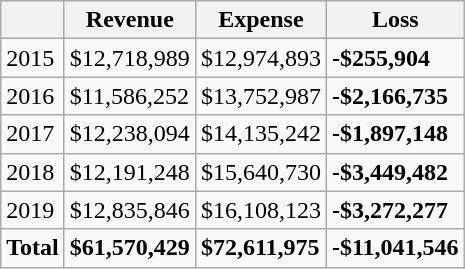<table class="wikitable">
<tr>
<th></th>
<th>Revenue</th>
<th>Expense</th>
<th>Loss</th>
</tr>
<tr>
<td>2015</td>
<td>$12,718,989</td>
<td>$12,974,893</td>
<td><strong>-$255,904</strong></td>
</tr>
<tr>
<td>2016</td>
<td>$11,586,252</td>
<td>$13,752,987</td>
<td><strong>-$2,166,735</strong></td>
</tr>
<tr>
<td>2017</td>
<td>$12,238,094</td>
<td>$14,135,242</td>
<td><strong>-$1,897,148</strong></td>
</tr>
<tr>
<td>2018</td>
<td>$12,191,248</td>
<td>$15,640,730</td>
<td><strong>-$3,449,482</strong></td>
</tr>
<tr>
<td>2019</td>
<td>$12,835,846</td>
<td>$16,108,123</td>
<td><strong>-$3,272,277</strong></td>
</tr>
<tr>
<td><strong>Total</strong></td>
<td><strong>$61,570,429</strong></td>
<td><strong>$72,611,975</strong></td>
<td><strong>-$11,041,546</strong></td>
</tr>
</table>
